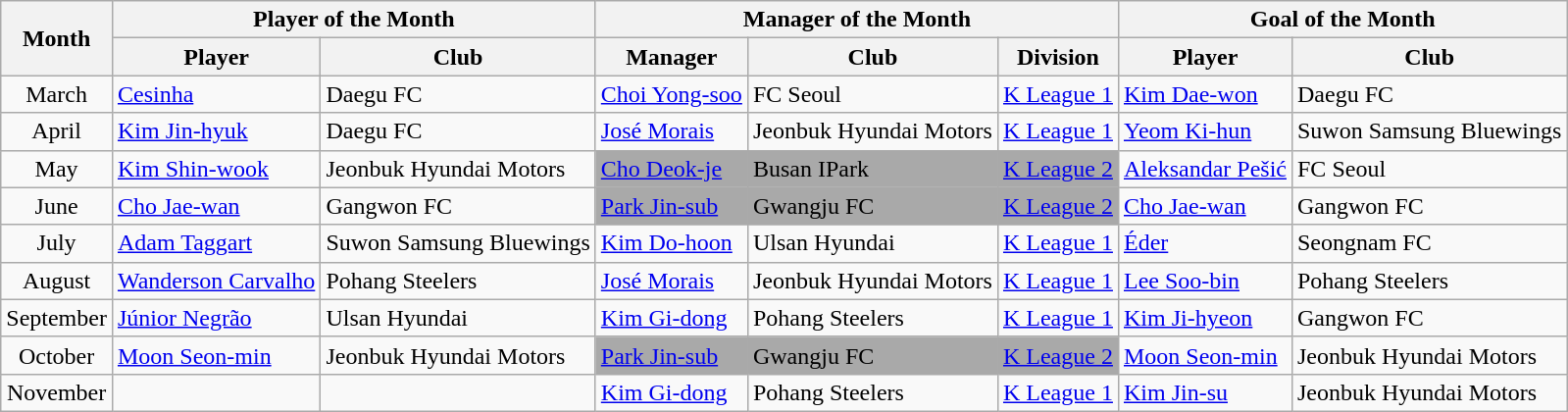<table class="wikitable">
<tr>
<th rowspan="2">Month</th>
<th colspan="2">Player of the Month</th>
<th colspan="3">Manager of the Month</th>
<th colspan="2">Goal of the Month</th>
</tr>
<tr>
<th>Player</th>
<th>Club</th>
<th>Manager</th>
<th>Club</th>
<th>Division</th>
<th>Player</th>
<th>Club</th>
</tr>
<tr>
<td align=center>March</td>
<td> <a href='#'>Cesinha</a></td>
<td>Daegu FC</td>
<td> <a href='#'>Choi Yong-soo</a></td>
<td>FC Seoul</td>
<td><a href='#'>K League 1</a></td>
<td> <a href='#'>Kim Dae-won</a></td>
<td>Daegu FC</td>
</tr>
<tr>
<td align=center>April</td>
<td> <a href='#'>Kim Jin-hyuk</a></td>
<td>Daegu FC</td>
<td> <a href='#'>José Morais</a></td>
<td>Jeonbuk Hyundai Motors</td>
<td><a href='#'>K League 1</a></td>
<td> <a href='#'>Yeom Ki-hun</a></td>
<td>Suwon Samsung Bluewings</td>
</tr>
<tr>
<td align=center>May</td>
<td> <a href='#'>Kim Shin-wook</a></td>
<td>Jeonbuk Hyundai Motors</td>
<td bgcolor="darkgray"> <a href='#'>Cho Deok-je</a></td>
<td bgcolor="darkgray">Busan IPark</td>
<td bgcolor="darkgray"><a href='#'>K League 2</a></td>
<td> <a href='#'>Aleksandar Pešić</a></td>
<td>FC Seoul</td>
</tr>
<tr>
<td align=center>June</td>
<td> <a href='#'>Cho Jae-wan</a></td>
<td>Gangwon FC</td>
<td bgcolor="darkgray"> <a href='#'>Park Jin-sub</a></td>
<td bgcolor="darkgray">Gwangju FC</td>
<td bgcolor="darkgray"><a href='#'>K League 2</a></td>
<td> <a href='#'>Cho Jae-wan</a></td>
<td>Gangwon FC</td>
</tr>
<tr>
<td align=center>July</td>
<td> <a href='#'>Adam Taggart</a></td>
<td>Suwon Samsung Bluewings</td>
<td> <a href='#'>Kim Do-hoon</a></td>
<td>Ulsan Hyundai</td>
<td><a href='#'>K League 1</a></td>
<td> <a href='#'>Éder</a></td>
<td>Seongnam FC</td>
</tr>
<tr>
<td align=center>August</td>
<td> <a href='#'>Wanderson Carvalho</a></td>
<td>Pohang Steelers</td>
<td> <a href='#'>José Morais</a></td>
<td>Jeonbuk Hyundai Motors</td>
<td><a href='#'>K League 1</a></td>
<td> <a href='#'>Lee Soo-bin</a></td>
<td>Pohang Steelers</td>
</tr>
<tr>
<td align=center>September</td>
<td> <a href='#'>Júnior Negrão</a></td>
<td>Ulsan Hyundai</td>
<td> <a href='#'>Kim Gi-dong</a></td>
<td>Pohang Steelers</td>
<td><a href='#'>K League 1</a></td>
<td> <a href='#'>Kim Ji-hyeon</a></td>
<td>Gangwon FC</td>
</tr>
<tr>
<td align=center>October</td>
<td> <a href='#'>Moon Seon-min</a></td>
<td>Jeonbuk Hyundai Motors</td>
<td bgcolor="darkgray"> <a href='#'>Park Jin-sub</a></td>
<td bgcolor="darkgray">Gwangju FC</td>
<td bgcolor="darkgray"><a href='#'>K League 2</a></td>
<td> <a href='#'>Moon Seon-min</a></td>
<td>Jeonbuk Hyundai Motors</td>
</tr>
<tr>
<td align=center>November</td>
<td></td>
<td></td>
<td> <a href='#'>Kim Gi-dong</a></td>
<td>Pohang Steelers</td>
<td><a href='#'>K League 1</a></td>
<td> <a href='#'>Kim Jin-su</a></td>
<td>Jeonbuk Hyundai Motors</td>
</tr>
</table>
